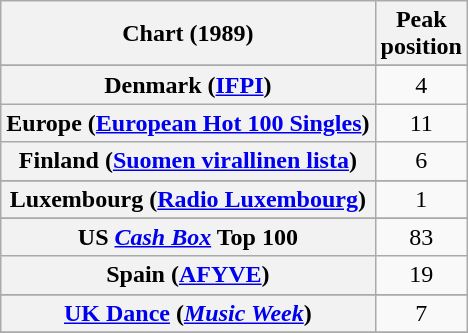<table class="wikitable sortable plainrowheaders" style="text-align:center">
<tr>
<th scope="col">Chart (1989)</th>
<th scope="col">Peak<br>position</th>
</tr>
<tr>
</tr>
<tr>
</tr>
<tr>
<th scope="row">Denmark (<a href='#'>IFPI</a>)</th>
<td>4</td>
</tr>
<tr>
<th scope="row">Europe (<a href='#'>European Hot 100 Singles</a>)</th>
<td>11</td>
</tr>
<tr>
<th scope="row">Finland (<a href='#'>Suomen virallinen lista</a>)</th>
<td>6</td>
</tr>
<tr>
</tr>
<tr>
<th scope="row">Luxembourg (<a href='#'>Radio Luxembourg</a>)</th>
<td align="center">1</td>
</tr>
<tr>
</tr>
<tr>
</tr>
<tr>
<th scope="row">US <em><a href='#'>Cash Box</a></em> Top 100</th>
<td>83</td>
</tr>
<tr>
<th scope="row">Spain (<a href='#'>AFYVE</a>)</th>
<td>19</td>
</tr>
<tr>
</tr>
<tr>
</tr>
<tr>
<th scope="row"><a href='#'>UK Dance</a> (<em><a href='#'>Music Week</a></em>)</th>
<td align="center">7</td>
</tr>
<tr>
</tr>
</table>
